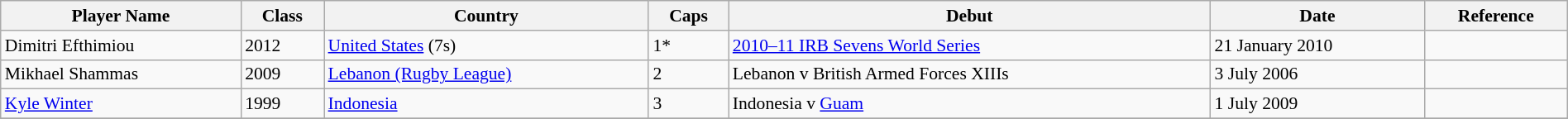<table class="wikitable" width="100%" style="font-size:90%; white-space: nowrap;">
<tr>
<th>Player Name</th>
<th>Class</th>
<th>Country</th>
<th>Caps</th>
<th>Debut</th>
<th>Date</th>
<th>Reference</th>
</tr>
<tr>
<td>Dimitri Efthimiou</td>
<td>2012</td>
<td> <a href='#'>United States</a> (7s)</td>
<td>1*</td>
<td><a href='#'>2010–11 IRB Sevens World Series</a></td>
<td>21 January 2010</td>
<td></td>
</tr>
<tr>
<td>Mikhael Shammas</td>
<td>2009</td>
<td> <a href='#'>Lebanon (Rugby League)</a></td>
<td>2</td>
<td>Lebanon v British Armed Forces XIIIs</td>
<td>3 July 2006</td>
<td></td>
</tr>
<tr>
<td><a href='#'>Kyle Winter</a></td>
<td>1999</td>
<td> <a href='#'>Indonesia</a></td>
<td>3</td>
<td>Indonesia v <a href='#'>Guam</a></td>
<td>1 July 2009</td>
<td></td>
</tr>
<tr>
</tr>
</table>
